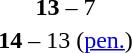<table style="text-align:center">
<tr>
<th width=200></th>
<th width=100></th>
<th width=200></th>
</tr>
<tr>
<td align=right><strong></strong></td>
<td><strong>13</strong> – 7</td>
<td align=left></td>
</tr>
<tr>
<td align=right><strong></strong></td>
<td><strong>14</strong> – 13 (<a href='#'>pen.</a>)</td>
<td align=left></td>
</tr>
</table>
